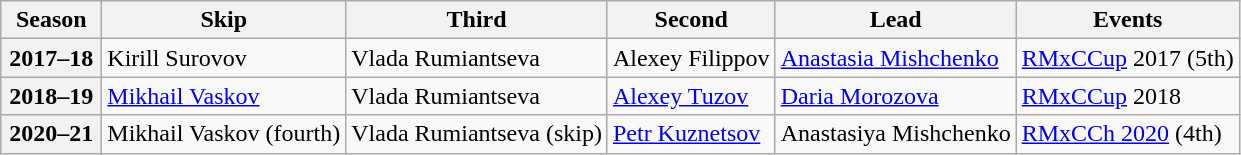<table class="wikitable">
<tr>
<th scope="col"width=60>Season</th>
<th scope="col">Skip</th>
<th scope="col">Third</th>
<th scope="col">Second</th>
<th scope="col">Lead</th>
<th scope="col">Events</th>
</tr>
<tr>
<th scope="row">2017–18</th>
<td>Kirill Surovov</td>
<td>Vlada Rumiantseva</td>
<td>Alexey Filippov</td>
<td><a href='#'>Anastasia Mishchenko</a></td>
<td><a href='#'>RMxCCup</a> 2017 (5th)</td>
</tr>
<tr>
<th scope="row">2018–19</th>
<td><a href='#'>Mikhail Vaskov</a></td>
<td>Vlada Rumiantseva</td>
<td><a href='#'>Alexey Tuzov</a></td>
<td><a href='#'>Daria Morozova</a></td>
<td><a href='#'>RMxCCup</a> 2018 </td>
</tr>
<tr>
<th scope="row">2020–21</th>
<td>Mikhail Vaskov (fourth)</td>
<td>Vlada Rumiantseva (skip)</td>
<td><a href='#'>Petr Kuznetsov</a></td>
<td>Anastasiya Mishchenko</td>
<td><a href='#'>RMxCCh 2020</a> (4th)</td>
</tr>
</table>
